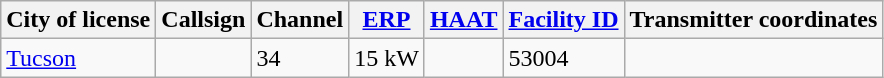<table class="wikitable">
<tr>
<th>City of license</th>
<th>Callsign</th>
<th>Channel</th>
<th><a href='#'>ERP</a></th>
<th><a href='#'>HAAT</a></th>
<th><a href='#'>Facility ID</a></th>
<th>Transmitter coordinates</th>
</tr>
<tr>
<td><a href='#'>Tucson</a></td>
<td><strong></strong></td>
<td>34</td>
<td>15 kW</td>
<td></td>
<td>53004</td>
<td></td>
</tr>
</table>
